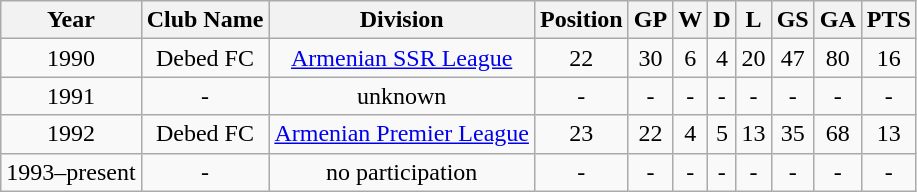<table class="wikitable" style="text-align: center;">
<tr>
<th>Year</th>
<th>Club Name</th>
<th>Division</th>
<th>Position</th>
<th>GP</th>
<th>W</th>
<th>D</th>
<th>L</th>
<th>GS</th>
<th>GA</th>
<th>PTS</th>
</tr>
<tr>
<td>1990</td>
<td>Debed FC</td>
<td><a href='#'>Armenian SSR League</a></td>
<td>22</td>
<td>30</td>
<td>6</td>
<td>4</td>
<td>20</td>
<td>47</td>
<td>80</td>
<td>16</td>
</tr>
<tr>
<td>1991</td>
<td>-</td>
<td>unknown</td>
<td>-</td>
<td>-</td>
<td>-</td>
<td>-</td>
<td>-</td>
<td>-</td>
<td>-</td>
<td>-</td>
</tr>
<tr>
<td>1992</td>
<td>Debed FC</td>
<td><a href='#'>Armenian Premier League</a></td>
<td>23</td>
<td>22</td>
<td>4</td>
<td>5</td>
<td>13</td>
<td>35</td>
<td>68</td>
<td>13</td>
</tr>
<tr>
<td>1993–present</td>
<td>-</td>
<td>no participation</td>
<td>-</td>
<td>-</td>
<td>-</td>
<td>-</td>
<td>-</td>
<td>-</td>
<td>-</td>
<td>-</td>
</tr>
</table>
